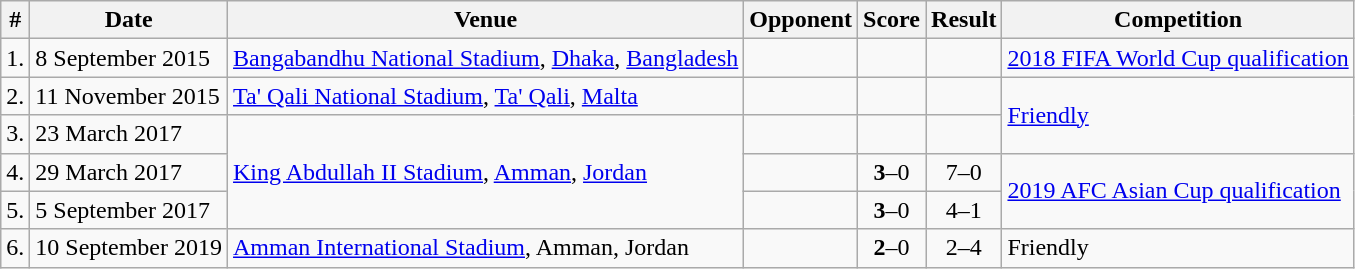<table class="wikitable">
<tr>
<th>#</th>
<th>Date</th>
<th>Venue</th>
<th>Opponent</th>
<th>Score</th>
<th>Result</th>
<th>Competition</th>
</tr>
<tr>
<td>1.</td>
<td>8 September 2015</td>
<td><a href='#'>Bangabandhu National Stadium</a>, <a href='#'>Dhaka</a>, <a href='#'>Bangladesh</a></td>
<td></td>
<td></td>
<td></td>
<td><a href='#'>2018 FIFA World Cup qualification</a></td>
</tr>
<tr>
<td>2.</td>
<td>11 November 2015</td>
<td><a href='#'>Ta' Qali National Stadium</a>, <a href='#'>Ta' Qali</a>, <a href='#'>Malta</a></td>
<td></td>
<td></td>
<td></td>
<td rowspan=2><a href='#'>Friendly</a></td>
</tr>
<tr>
<td>3.</td>
<td>23 March 2017</td>
<td rowspan=3><a href='#'>King Abdullah II Stadium</a>, <a href='#'>Amman</a>, <a href='#'>Jordan</a></td>
<td></td>
<td></td>
<td></td>
</tr>
<tr>
<td>4.</td>
<td>29 March 2017</td>
<td></td>
<td align=center><strong>3</strong>–0</td>
<td align=center>7–0</td>
<td rowspan=2><a href='#'>2019 AFC Asian Cup qualification</a></td>
</tr>
<tr>
<td>5.</td>
<td>5 September 2017</td>
<td></td>
<td align=center><strong>3</strong>–0</td>
<td align=center>4–1</td>
</tr>
<tr>
<td>6.</td>
<td>10 September 2019</td>
<td><a href='#'>Amman International Stadium</a>, Amman, Jordan</td>
<td></td>
<td align=center><strong>2</strong>–0</td>
<td align=center>2–4</td>
<td>Friendly</td>
</tr>
</table>
